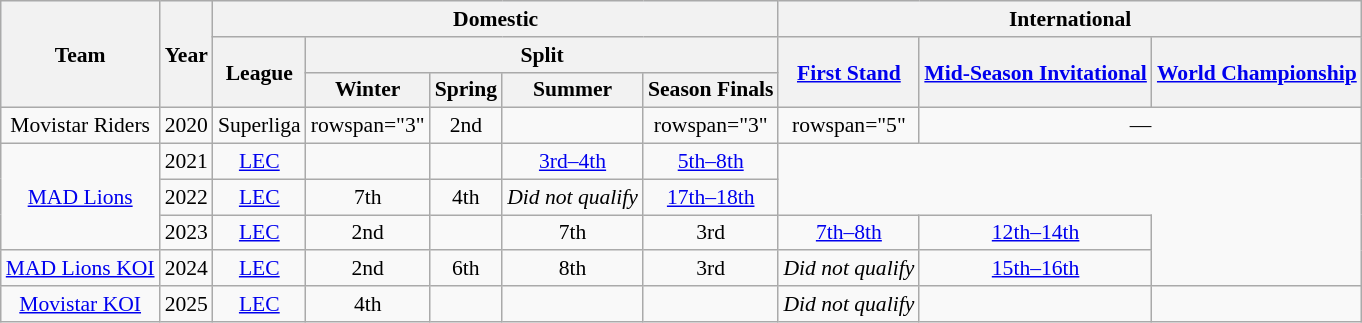<table class="wikitable" style="font-size:90%; text-align:center;">
<tr style="background:#f0f6ff;">
<th rowspan=3>Team</th>
<th rowspan=3>Year</th>
<th colspan=5>Domestic</th>
<th colspan=3>International</th>
</tr>
<tr>
<th rowspan=2>League</th>
<th colspan=4>Split</th>
<th rowspan=2><a href='#'>First Stand</a></th>
<th rowspan=2><a href='#'>Mid-Season Invitational</a></th>
<th rowspan=2><a href='#'>World Championship</a></th>
</tr>
<tr>
<th>Winter</th>
<th>Spring</th>
<th>Summer</th>
<th>Season Finals</th>
</tr>
<tr>
<td>Movistar Riders</td>
<td>2020</td>
<td>Superliga</td>
<td>rowspan="3" </td>
<td>2nd</td>
<td></td>
<td>rowspan="3" </td>
<td>rowspan="5" </td>
<td colspan="2">—</td>
</tr>
<tr>
<td rowspan="3"><a href='#'>MAD Lions</a></td>
<td>2021</td>
<td><a href='#'>LEC</a></td>
<td></td>
<td></td>
<td><a href='#'>3rd–4th</a></td>
<td><a href='#'>5th–8th</a></td>
</tr>
<tr>
<td>2022</td>
<td><a href='#'>LEC</a></td>
<td>7th</td>
<td>4th</td>
<td><em>Did not qualify</em></td>
<td><a href='#'>17th–18th</a></td>
</tr>
<tr>
<td>2023</td>
<td><a href='#'>LEC</a></td>
<td>2nd</td>
<td></td>
<td>7th</td>
<td>3rd</td>
<td><a href='#'>7th–8th</a></td>
<td><a href='#'>12th–14th</a></td>
</tr>
<tr>
<td><a href='#'>MAD Lions KOI</a></td>
<td>2024</td>
<td><a href='#'>LEC</a></td>
<td>2nd</td>
<td>6th</td>
<td>8th</td>
<td>3rd</td>
<td><em>Did not qualify</em></td>
<td><a href='#'>15th–16th</a></td>
</tr>
<tr>
<td><a href='#'>Movistar KOI</a></td>
<td>2025</td>
<td><a href='#'>LEC</a></td>
<td>4th</td>
<td></td>
<td></td>
<td></td>
<td><em>Did not qualify</em></td>
<td></td>
<td></td>
</tr>
</table>
